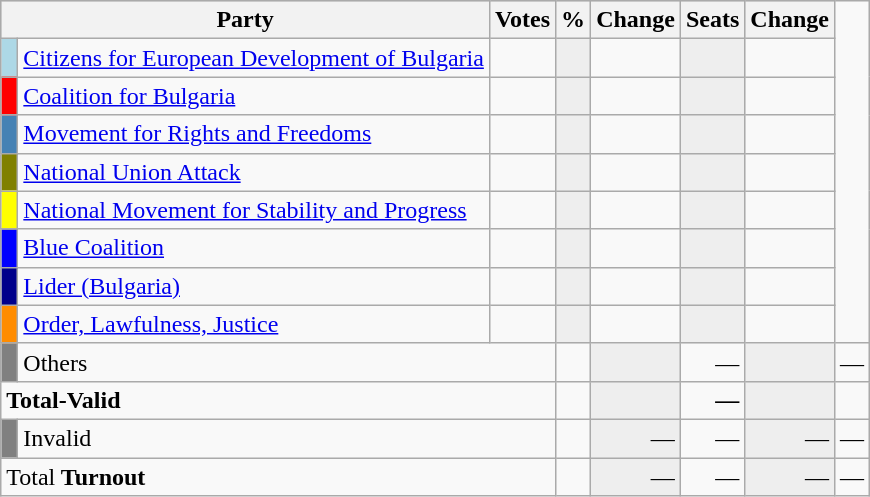<table class="wikitable" border="1">
<tr style="background-color:#C9C9C9">
<th align=left colspan=2 valign=top>Party</th>
<th align=right>Votes</th>
<th align=right>%</th>
<th align=right>Change</th>
<th align=right>Seats</th>
<th align=right>Change</th>
</tr>
<tr>
<td bgcolor="lightblue"> </td>
<td align=left><a href='#'>Citizens for European Development of Bulgaria</a></td>
<td align=right></td>
<td align=right style="background-color:#EEEEEE"></td>
<td align=right></td>
<td align=right style="background-color:#EEEEEE"></td>
<td align=right></td>
</tr>
<tr>
<td bgcolor="red"> </td>
<td align=left><a href='#'>Coalition for Bulgaria</a></td>
<td align=right></td>
<td align=right style="background-color:#EEEEEE"></td>
<td align=right></td>
<td align=right style="background-color:#EEEEEE"></td>
<td align=right></td>
</tr>
<tr>
<td bgcolor="#4682B4"> </td>
<td align=left><a href='#'>Movement for Rights and Freedoms</a></td>
<td align=right></td>
<td align=right style="background-color:#EEEEEE"></td>
<td align=right></td>
<td align=right style="background-color:#EEEEEE"></td>
<td align=right></td>
</tr>
<tr>
<td bgcolor="#808000"> </td>
<td align=left><a href='#'>National Union Attack</a></td>
<td align=right></td>
<td align=right style="background-color:#EEEEEE"></td>
<td align=right></td>
<td align=right style="background-color:#EEEEEE"></td>
<td align=right></td>
</tr>
<tr>
<td bgcolor="yellow"> </td>
<td align=left><a href='#'>National Movement for Stability and Progress</a></td>
<td align=right></td>
<td align=right style="background-color:#EEEEEE"></td>
<td align=right></td>
<td align=right style="background-color:#EEEEEE"></td>
<td align=right></td>
</tr>
<tr>
<td bgcolor="blue"> </td>
<td align=left><a href='#'>Blue Coalition</a></td>
<td align=right></td>
<td align=right style="background-color:#EEEEEE"></td>
<td align=right></td>
<td align=right style="background-color:#EEEEEE"></td>
<td align=right></td>
</tr>
<tr>
<td bgcolor="darkblue"> </td>
<td align=left><a href='#'>Lider (Bulgaria)</a></td>
<td align=right></td>
<td align=right style="background-color:#EEEEEE"></td>
<td align=right></td>
<td align=right style="background-color:#EEEEEE"></td>
<td align=right></td>
</tr>
<tr>
<td bgcolor="darkorange"> </td>
<td align=left><a href='#'>Order, Lawfulness, Justice</a></td>
<td align=right></td>
<td align=right style="background-color:#EEEEEE"></td>
<td align=right></td>
<td align=right style="background-color:#EEEEEE"></td>
<td align=right></td>
</tr>
<tr>
<td bgcolor="grey"> </td>
<td align=left colspan=2>Others</td>
<td align=right></td>
<td align=right style="background-color:#EEEEEE"></td>
<td align=right>—</td>
<td align=right style="background-color:#EEEEEE"></td>
<td align=right>—</td>
</tr>
<tr>
<td align=left colspan=3><strong>Total-Valid</strong></td>
<td align=right></td>
<td align=right style="background-color:#EEEEEE"></td>
<td align=right><strong>—<em></td>
<td align=right style="background-color:#EEEEEE"></td>
<td align=right></td>
</tr>
<tr>
<td bgcolor="grey"></td>
<td align=left colspan=2>Invalid</td>
<td align=right></td>
<td align=right style="background-color:#EEEEEE">—</td>
<td align=right>—</td>
<td align=right style="background-color:#EEEEEE">—</td>
<td align=right>—</td>
</tr>
<tr>
<td align=left colspan=3></strong>Total<strong>      </em> Turnout<em></td>
<td align=right></td>
<td align=right style="background-color:#EEEEEE"></strong>—<strong></td>
<td align=right></strong>—<strong></td>
<td align=right style="background-color:#EEEEEE"></strong>—<strong></td>
<td align=right></strong>—<strong></td>
</tr>
</table>
